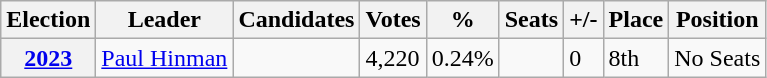<table class="wikitable" style="text-align: left;">
<tr>
<th>Election</th>
<th>Leader</th>
<th>Candidates</th>
<th>Votes</th>
<th>%</th>
<th>Seats</th>
<th>+/-</th>
<th>Place</th>
<th>Position</th>
</tr>
<tr>
<th><a href='#'>2023</a></th>
<td><a href='#'>Paul Hinman</a></td>
<td></td>
<td>4,220</td>
<td>0.24%</td>
<td></td>
<td> 0</td>
<td>8th</td>
<td>No Seats</td>
</tr>
</table>
